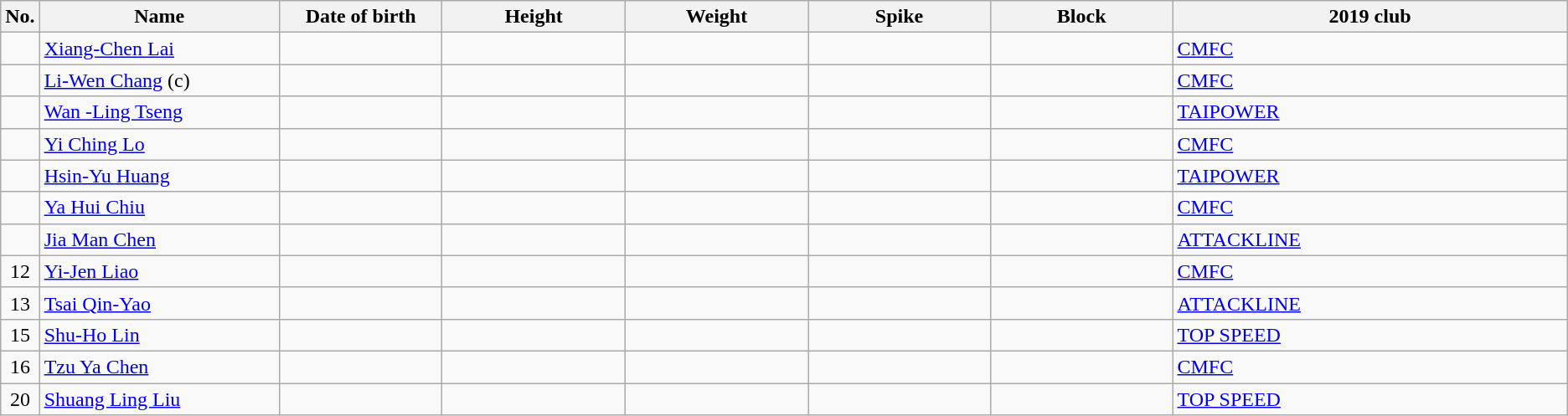<table class="wikitable sortable" style="font-size:100%; text-align:center;">
<tr>
<th>No.</th>
<th style="width:12em">Name</th>
<th style="width:8em">Date of birth</th>
<th style="width:9em">Height</th>
<th style="width:9em">Weight</th>
<th style="width:9em">Spike</th>
<th style="width:9em">Block</th>
<th style="width:20em">2019 club</th>
</tr>
<tr>
<td></td>
<td align=left><a href='#'>Xiang-Chen Lai</a></td>
<td align="right"></td>
<td></td>
<td></td>
<td></td>
<td></td>
<td align=left> <a href='#'>CMFC</a></td>
</tr>
<tr>
<td></td>
<td align=left><a href='#'>Li-Wen Chang</a> (c)</td>
<td align="right"></td>
<td></td>
<td></td>
<td></td>
<td></td>
<td align=left> <a href='#'>CMFC</a></td>
</tr>
<tr>
<td></td>
<td align=left><a href='#'>Wan -Ling Tseng</a></td>
<td align="right"></td>
<td></td>
<td></td>
<td></td>
<td></td>
<td align=left> <a href='#'>TAIPOWER</a></td>
</tr>
<tr>
<td></td>
<td align=left><a href='#'>Yi Ching Lo</a></td>
<td align="right"></td>
<td></td>
<td></td>
<td></td>
<td></td>
<td align=left> <a href='#'>CMFC</a></td>
</tr>
<tr>
<td></td>
<td align=left><a href='#'>Hsin-Yu Huang</a></td>
<td align="right"></td>
<td></td>
<td></td>
<td></td>
<td></td>
<td align=left> <a href='#'>TAIPOWER</a></td>
</tr>
<tr>
<td></td>
<td align=left><a href='#'>Ya Hui Chiu</a></td>
<td align="right"></td>
<td></td>
<td></td>
<td></td>
<td></td>
<td align=left> <a href='#'>CMFC</a></td>
</tr>
<tr>
<td></td>
<td align=left><a href='#'>Jia Man Chen</a></td>
<td align="right"></td>
<td></td>
<td></td>
<td></td>
<td></td>
<td align=left> <a href='#'>ATTACKLINE</a></td>
</tr>
<tr>
<td>12</td>
<td align=left><a href='#'>Yi-Jen Liao</a></td>
<td align="right"></td>
<td></td>
<td></td>
<td></td>
<td></td>
<td align=left> <a href='#'>CMFC</a></td>
</tr>
<tr>
<td>13</td>
<td align=left><a href='#'>Tsai Qin-Yao</a></td>
<td align="right"></td>
<td></td>
<td></td>
<td></td>
<td></td>
<td align=left> <a href='#'>ATTACKLINE</a></td>
</tr>
<tr>
<td>15</td>
<td align=left><a href='#'>Shu-Ho Lin</a></td>
<td align="right"></td>
<td></td>
<td></td>
<td></td>
<td></td>
<td align=left> <a href='#'>TOP SPEED</a></td>
</tr>
<tr>
<td>16</td>
<td align=left><a href='#'>Tzu Ya Chen</a></td>
<td align="right"></td>
<td></td>
<td></td>
<td></td>
<td></td>
<td align=left> <a href='#'>CMFC</a></td>
</tr>
<tr>
<td>20</td>
<td align=left><a href='#'>Shuang Ling Liu</a></td>
<td align="right"></td>
<td></td>
<td></td>
<td></td>
<td></td>
<td align=left> <a href='#'>TOP SPEED</a></td>
</tr>
</table>
